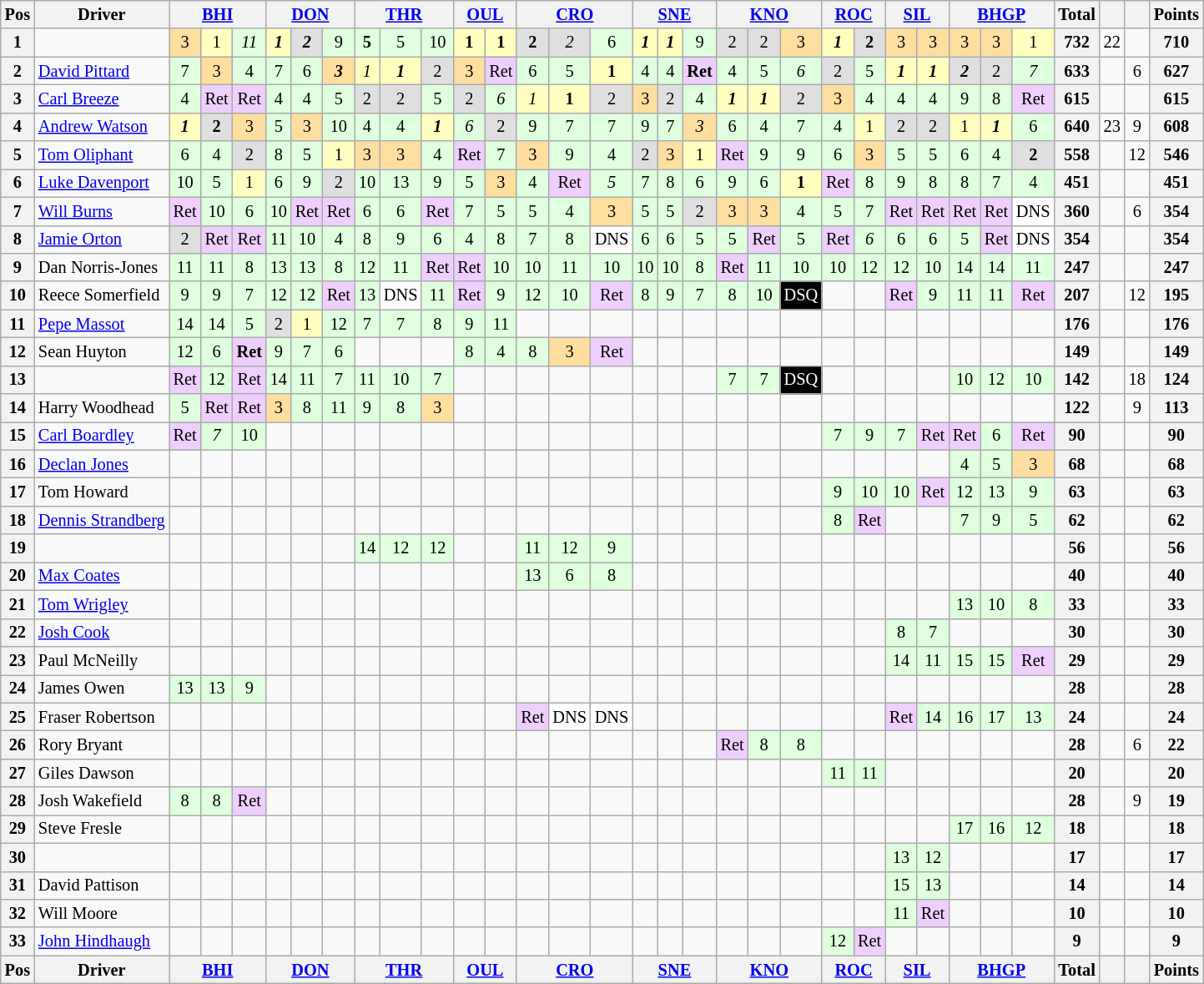<table class="wikitable" style="font-size: 85%; text-align: center;">
<tr valign="top">
<th valign="middle">Pos</th>
<th valign="middle">Driver</th>
<th colspan="3"><a href='#'>BHI</a></th>
<th colspan="3"><a href='#'>DON</a></th>
<th colspan="3"><a href='#'>THR</a></th>
<th colspan="2"><a href='#'>OUL</a></th>
<th colspan="3"><a href='#'>CRO</a></th>
<th colspan="3"><a href='#'>SNE</a></th>
<th colspan="3"><a href='#'>KNO</a></th>
<th colspan="2"><a href='#'>ROC</a></th>
<th colspan="2"><a href='#'>SIL</a></th>
<th colspan="3"><a href='#'>BHGP</a></th>
<th valign="middle">Total</th>
<th valign="middle"></th>
<th valign="middle"></th>
<th valign="middle">Points</th>
</tr>
<tr>
<th>1</th>
<td align=left></td>
<td style="background:#FFDF9F;">3</td>
<td style="background:#FFFFBF;">1</td>
<td style="background:#DFFFDF;"><em>11</em></td>
<td style="background:#FFFFBF;"><strong><em>1</em></strong></td>
<td style="background:#DFDFDF;"><strong><em>2</em></strong></td>
<td style="background:#DFFFDF;">9</td>
<td style="background:#DFFFDF;"><strong>5</strong></td>
<td style="background:#DFFFDF;">5</td>
<td style="background:#DFFFDF;">10</td>
<td style="background:#FFFFBF;"><strong>1</strong></td>
<td style="background:#FFFFBF;"><strong>1</strong></td>
<td style="background:#DFDFDF;"><strong>2</strong></td>
<td style="background:#DFDFDF;"><em>2</em></td>
<td style="background:#DFFFDF;">6</td>
<td style="background:#FFFFBF;"><strong><em>1</em></strong></td>
<td style="background:#FFFFBF;"><strong><em>1</em></strong></td>
<td style="background:#DFFFDF;">9</td>
<td style="background:#DFDFDF;">2</td>
<td style="background:#DFDFDF;">2</td>
<td style="background:#FFDF9F;">3</td>
<td style="background:#FFFFBF;"><strong><em>1</em></strong></td>
<td style="background:#DFDFDF;"><strong>2</strong></td>
<td style="background:#FFDF9F;">3</td>
<td style="background:#FFDF9F;">3</td>
<td style="background:#FFDF9F;">3</td>
<td style="background:#FFDF9F;">3</td>
<td style="background:#FFFFBF;">1</td>
<th>732</th>
<td>22</td>
<td></td>
<th>710</th>
</tr>
<tr>
<th>2</th>
<td align=left> <a href='#'>David Pittard</a></td>
<td style="background:#DFFFDF;">7</td>
<td style="background:#FFDF9F;">3</td>
<td style="background:#DFFFDF;">4</td>
<td style="background:#DFFFDF;">7</td>
<td style="background:#DFFFDF;">6</td>
<td style="background:#FFDF9F;"><strong><em>3</em></strong></td>
<td style="background:#FFFFBF;"><em>1</em></td>
<td style="background:#FFFFBF;"><strong><em>1</em></strong></td>
<td style="background:#DFDFDF;">2</td>
<td style="background:#FFDF9F;">3</td>
<td style="background:#EFCFFF;">Ret</td>
<td style="background:#DFFFDF;">6</td>
<td style="background:#DFFFDF;">5</td>
<td style="background:#FFFFBF;"><strong>1</strong></td>
<td style="background:#DFFFDF;">4</td>
<td style="background:#DFFFDF;">4</td>
<td style="background:#EFCFFF;"><strong>Ret</strong></td>
<td style="background:#DFFFDF;">4</td>
<td style="background:#DFFFDF;">5</td>
<td style="background:#DFFFDF;"><em>6</em></td>
<td style="background:#DFDFDF;">2</td>
<td style="background:#DFFFDF;">5</td>
<td style="background:#FFFFBF;"><strong><em>1</em></strong></td>
<td style="background:#FFFFBF;"><strong><em>1</em></strong></td>
<td style="background:#DFDFDF;"><strong><em>2</em></strong></td>
<td style="background:#DFDFDF;">2</td>
<td style="background:#DFFFDF;"><em>7</em></td>
<th>633</th>
<td></td>
<td>6</td>
<th>627</th>
</tr>
<tr>
<th>3</th>
<td align=left> <a href='#'>Carl Breeze</a></td>
<td style="background:#DFFFDF;">4</td>
<td style="background:#EFCFFF;">Ret</td>
<td style="background:#EFCFFF;">Ret</td>
<td style="background:#DFFFDF;">4</td>
<td style="background:#DFFFDF;">4</td>
<td style="background:#DFFFDF;">5</td>
<td style="background:#DFDFDF;">2</td>
<td style="background:#DFDFDF;">2</td>
<td style="background:#DFFFDF;">5</td>
<td style="background:#DFDFDF;">2</td>
<td style="background:#DFFFDF;"><em>6</em></td>
<td style="background:#FFFFBF;"><em>1</em></td>
<td style="background:#FFFFBF;"><strong>1</strong></td>
<td style="background:#DFDFDF;">2</td>
<td style="background:#FFDF9F;">3</td>
<td style="background:#DFDFDF;">2</td>
<td style="background:#DFFFDF;">4</td>
<td style="background:#FFFFBF;"><strong><em>1</em></strong></td>
<td style="background:#FFFFBF;"><strong><em>1</em></strong></td>
<td style="background:#DFDFDF;">2</td>
<td style="background:#FFDF9F;">3</td>
<td style="background:#DFFFDF;">4</td>
<td style="background:#DFFFDF;">4</td>
<td style="background:#DFFFDF;">4</td>
<td style="background:#DFFFDF;">9</td>
<td style="background:#DFFFDF;">8</td>
<td style="background:#EFCFFF;">Ret</td>
<th>615</th>
<td></td>
<td></td>
<th>615</th>
</tr>
<tr>
<th>4</th>
<td align=left> <a href='#'>Andrew Watson</a></td>
<td style="background:#FFFFBF;"><strong><em>1</em></strong></td>
<td style="background:#DFDFDF;"><strong>2</strong></td>
<td style="background:#FFDF9F;">3</td>
<td style="background:#DFFFDF;">5</td>
<td style="background:#FFDF9F;">3</td>
<td style="background:#DFFFDF;">10</td>
<td style="background:#DFFFDF;">4</td>
<td style="background:#DFFFDF;">4</td>
<td style="background:#FFFFBF;"><strong><em>1</em></strong></td>
<td style="background:#DFFFDF;"><em>6</em></td>
<td style="background:#DFDFDF;">2</td>
<td style="background:#DFFFDF;">9</td>
<td style="background:#DFFFDF;">7</td>
<td style="background:#DFFFDF;">7</td>
<td style="background:#DFFFDF;">9</td>
<td style="background:#DFFFDF;">7</td>
<td style="background:#FFDF9F;"><em>3</em></td>
<td style="background:#DFFFDF;">6</td>
<td style="background:#DFFFDF;">4</td>
<td style="background:#DFFFDF;">7</td>
<td style="background:#DFFFDF;">4</td>
<td style="background:#FFFFBF;">1</td>
<td style="background:#DFDFDF;">2</td>
<td style="background:#DFDFDF;">2</td>
<td style="background:#FFFFBF;">1</td>
<td style="background:#FFFFBF;"><strong><em>1</em></strong></td>
<td style="background:#DFFFDF;">6</td>
<th>640</th>
<td>23</td>
<td>9</td>
<th>608</th>
</tr>
<tr>
<th>5</th>
<td align=left> <a href='#'>Tom Oliphant</a></td>
<td style="background:#DFFFDF;">6</td>
<td style="background:#DFFFDF;">4</td>
<td style="background:#DFDFDF;">2</td>
<td style="background:#DFFFDF;">8</td>
<td style="background:#DFFFDF;">5</td>
<td style="background:#FFFFBF;">1</td>
<td style="background:#FFDF9F;">3</td>
<td style="background:#FFDF9F;">3</td>
<td style="background:#DFFFDF;">4</td>
<td style="background:#EFCFFF;">Ret</td>
<td style="background:#DFFFDF;">7</td>
<td style="background:#FFDF9F;">3</td>
<td style="background:#DFFFDF;">9</td>
<td style="background:#DFFFDF;">4</td>
<td style="background:#DFDFDF;">2</td>
<td style="background:#FFDF9F;">3</td>
<td style="background:#FFFFBF;">1</td>
<td style="background:#EFCFFF;">Ret</td>
<td style="background:#DFFFDF;">9</td>
<td style="background:#DFFFDF;">9</td>
<td style="background:#DFFFDF;">6</td>
<td style="background:#FFDF9F;">3</td>
<td style="background:#DFFFDF;">5</td>
<td style="background:#DFFFDF;">5</td>
<td style="background:#DFFFDF;">6</td>
<td style="background:#DFFFDF;">4</td>
<td style="background:#DFDFDF;"><strong>2</strong></td>
<th>558</th>
<td></td>
<td>12</td>
<th>546</th>
</tr>
<tr>
<th>6</th>
<td align=left> <a href='#'>Luke Davenport</a></td>
<td style="background:#DFFFDF;">10</td>
<td style="background:#DFFFDF;">5</td>
<td style="background:#FFFFBF;">1</td>
<td style="background:#DFFFDF;">6</td>
<td style="background:#DFFFDF;">9</td>
<td style="background:#DFDFDF;">2</td>
<td style="background:#DFFFDF;">10</td>
<td style="background:#DFFFDF;">13</td>
<td style="background:#DFFFDF;">9</td>
<td style="background:#DFFFDF;">5</td>
<td style="background:#FFDF9F;">3</td>
<td style="background:#DFFFDF;">4</td>
<td style="background:#EFCFFF;">Ret</td>
<td style="background:#DFFFDF;"><em>5</em></td>
<td style="background:#DFFFDF;">7</td>
<td style="background:#DFFFDF;">8</td>
<td style="background:#DFFFDF;">6</td>
<td style="background:#DFFFDF;">9</td>
<td style="background:#DFFFDF;">6</td>
<td style="background:#FFFFBF;"><strong>1</strong></td>
<td style="background:#EFCFFF;">Ret</td>
<td style="background:#DFFFDF;">8</td>
<td style="background:#DFFFDF;">9</td>
<td style="background:#DFFFDF;">8</td>
<td style="background:#DFFFDF;">8</td>
<td style="background:#DFFFDF;">7</td>
<td style="background:#DFFFDF;">4</td>
<th>451</th>
<td></td>
<td></td>
<th>451</th>
</tr>
<tr>
<th>7</th>
<td align=left> <a href='#'>Will Burns</a></td>
<td style="background:#EFCFFF;">Ret</td>
<td style="background:#DFFFDF;">10</td>
<td style="background:#DFFFDF;">6</td>
<td style="background:#DFFFDF;">10</td>
<td style="background:#EFCFFF;">Ret</td>
<td style="background:#EFCFFF;">Ret</td>
<td style="background:#DFFFDF;">6</td>
<td style="background:#DFFFDF;">6</td>
<td style="background:#EFCFFF;">Ret</td>
<td style="background:#DFFFDF;">7</td>
<td style="background:#DFFFDF;">5</td>
<td style="background:#DFFFDF;">5</td>
<td style="background:#DFFFDF;">4</td>
<td style="background:#FFDF9F;">3</td>
<td style="background:#DFFFDF;">5</td>
<td style="background:#DFFFDF;">5</td>
<td style="background:#DFDFDF;">2</td>
<td style="background:#FFDF9F;">3</td>
<td style="background:#FFDF9F;">3</td>
<td style="background:#DFFFDF;">4</td>
<td style="background:#DFFFDF;">5</td>
<td style="background:#DFFFDF;">7</td>
<td style="background:#EFCFFF;">Ret</td>
<td style="background:#EFCFFF;">Ret</td>
<td style="background:#EFCFFF;">Ret</td>
<td style="background:#EFCFFF;">Ret</td>
<td style="background:#FFFFFF;">DNS</td>
<th>360</th>
<td></td>
<td>6</td>
<th>354</th>
</tr>
<tr>
<th>8</th>
<td align=left> <a href='#'>Jamie Orton</a></td>
<td style="background:#DFDFDF;">2</td>
<td style="background:#EFCFFF;">Ret</td>
<td style="background:#EFCFFF;">Ret</td>
<td style="background:#DFFFDF;">11</td>
<td style="background:#DFFFDF;">10</td>
<td style="background:#DFFFDF;">4</td>
<td style="background:#DFFFDF;">8</td>
<td style="background:#DFFFDF;">9</td>
<td style="background:#DFFFDF;">6</td>
<td style="background:#DFFFDF;">4</td>
<td style="background:#DFFFDF;">8</td>
<td style="background:#DFFFDF;">7</td>
<td style="background:#DFFFDF;">8</td>
<td style="background:#FFFFFF;">DNS</td>
<td style="background:#DFFFDF;">6</td>
<td style="background:#DFFFDF;">6</td>
<td style="background:#DFFFDF;">5</td>
<td style="background:#DFFFDF;">5</td>
<td style="background:#EFCFFF;">Ret</td>
<td style="background:#DFFFDF;">5</td>
<td style="background:#EFCFFF;">Ret</td>
<td style="background:#DFFFDF;"><em>6</em></td>
<td style="background:#DFFFDF;">6</td>
<td style="background:#DFFFDF;">6</td>
<td style="background:#DFFFDF;">5</td>
<td style="background:#EFCFFF;">Ret</td>
<td style="background:#FFFFFF;">DNS</td>
<th>354</th>
<td></td>
<td></td>
<th>354</th>
</tr>
<tr>
<th>9</th>
<td align=left> Dan Norris-Jones</td>
<td style="background:#DFFFDF;">11</td>
<td style="background:#DFFFDF;">11</td>
<td style="background:#DFFFDF;">8</td>
<td style="background:#DFFFDF;">13</td>
<td style="background:#DFFFDF;">13</td>
<td style="background:#DFFFDF;">8</td>
<td style="background:#DFFFDF;">12</td>
<td style="background:#DFFFDF;">11</td>
<td style="background:#EFCFFF;">Ret</td>
<td style="background:#EFCFFF;">Ret</td>
<td style="background:#DFFFDF;">10</td>
<td style="background:#DFFFDF;">10</td>
<td style="background:#DFFFDF;">11</td>
<td style="background:#DFFFDF;">10</td>
<td style="background:#DFFFDF;">10</td>
<td style="background:#DFFFDF;">10</td>
<td style="background:#DFFFDF;">8</td>
<td style="background:#EFCFFF;">Ret</td>
<td style="background:#DFFFDF;">11</td>
<td style="background:#DFFFDF;">10</td>
<td style="background:#DFFFDF;">10</td>
<td style="background:#DFFFDF;">12</td>
<td style="background:#DFFFDF;">12</td>
<td style="background:#DFFFDF;">10</td>
<td style="background:#DFFFDF;">14</td>
<td style="background:#DFFFDF;">14</td>
<td style="background:#DFFFDF;">11</td>
<th>247</th>
<td></td>
<td></td>
<th>247</th>
</tr>
<tr>
<th>10</th>
<td align=left> Reece Somerfield</td>
<td style="background:#DFFFDF;">9</td>
<td style="background:#DFFFDF;">9</td>
<td style="background:#DFFFDF;">7</td>
<td style="background:#DFFFDF;">12</td>
<td style="background:#DFFFDF;">12</td>
<td style="background:#EFCFFF;">Ret</td>
<td style="background:#DFFFDF;">13</td>
<td style="background:#FFFFFF;">DNS</td>
<td style="background:#DFFFDF;">11</td>
<td style="background:#EFCFFF;">Ret</td>
<td style="background:#DFFFDF;">9</td>
<td style="background:#DFFFDF;">12</td>
<td style="background:#DFFFDF;">10</td>
<td style="background:#EFCFFF;">Ret</td>
<td style="background:#DFFFDF;">8</td>
<td style="background:#DFFFDF;">9</td>
<td style="background:#DFFFDF;">7</td>
<td style="background:#DFFFDF;">8</td>
<td style="background:#DFFFDF;">10</td>
<td style="background:#000000; color:white;">DSQ</td>
<td></td>
<td></td>
<td style="background:#EFCFFF;">Ret</td>
<td style="background:#DFFFDF;">9</td>
<td style="background:#DFFFDF;">11</td>
<td style="background:#DFFFDF;">11</td>
<td style="background:#EFCFFF;">Ret</td>
<th>207</th>
<td></td>
<td>12</td>
<th>195</th>
</tr>
<tr>
<th>11</th>
<td align=left> <a href='#'>Pepe Massot</a></td>
<td style="background:#DFFFDF;">14</td>
<td style="background:#DFFFDF;">14</td>
<td style="background:#DFFFDF;">5</td>
<td style="background:#DFDFDF;">2</td>
<td style="background:#FFFFBF;">1</td>
<td style="background:#DFFFDF;">12</td>
<td style="background:#DFFFDF;">7</td>
<td style="background:#DFFFDF;">7</td>
<td style="background:#DFFFDF;">8</td>
<td style="background:#DFFFDF;">9</td>
<td style="background:#DFFFDF;">11</td>
<td></td>
<td></td>
<td></td>
<td></td>
<td></td>
<td></td>
<td></td>
<td></td>
<td></td>
<td></td>
<td></td>
<td></td>
<td></td>
<td></td>
<td></td>
<td></td>
<th>176</th>
<td></td>
<td></td>
<th>176</th>
</tr>
<tr>
<th>12</th>
<td align=left> Sean Huyton</td>
<td style="background:#DFFFDF;">12</td>
<td style="background:#DFFFDF;">6</td>
<td style="background:#EFCFFF;"><strong>Ret</strong></td>
<td style="background:#DFFFDF;">9</td>
<td style="background:#DFFFDF;">7</td>
<td style="background:#DFFFDF;">6</td>
<td></td>
<td></td>
<td></td>
<td style="background:#DFFFDF;">8</td>
<td style="background:#DFFFDF;">4</td>
<td style="background:#DFFFDF;">8</td>
<td style="background:#FFDF9F;">3</td>
<td style="background:#EFCFFF;">Ret</td>
<td></td>
<td></td>
<td></td>
<td></td>
<td></td>
<td></td>
<td></td>
<td></td>
<td></td>
<td></td>
<td></td>
<td></td>
<td></td>
<th>149</th>
<td></td>
<td></td>
<th>149</th>
</tr>
<tr>
<th>13</th>
<td align=left></td>
<td style="background:#EFCFFF;">Ret</td>
<td style="background:#DFFFDF;">12</td>
<td style="background:#EFCFFF;">Ret</td>
<td style="background:#DFFFDF;">14</td>
<td style="background:#DFFFDF;">11</td>
<td style="background:#DFFFDF;">7</td>
<td style="background:#DFFFDF;">11</td>
<td style="background:#DFFFDF;">10</td>
<td style="background:#DFFFDF;">7</td>
<td></td>
<td></td>
<td></td>
<td></td>
<td></td>
<td></td>
<td></td>
<td></td>
<td style="background:#DFFFDF;">7</td>
<td style="background:#DFFFDF;">7</td>
<td style="background:#000000; color:white;">DSQ</td>
<td></td>
<td></td>
<td></td>
<td></td>
<td style="background:#DFFFDF;">10</td>
<td style="background:#DFFFDF;">12</td>
<td style="background:#DFFFDF;">10</td>
<th>142</th>
<td></td>
<td>18</td>
<th>124</th>
</tr>
<tr>
<th>14</th>
<td align=left> Harry Woodhead</td>
<td style="background:#DFFFDF;">5</td>
<td style="background:#EFCFFF;">Ret</td>
<td style="background:#EFCFFF;">Ret</td>
<td style="background:#FFDF9F;">3</td>
<td style="background:#DFFFDF;">8</td>
<td style="background:#DFFFDF;">11</td>
<td style="background:#DFFFDF;">9</td>
<td style="background:#DFFFDF;">8</td>
<td style="background:#FFDF9F;">3</td>
<td></td>
<td></td>
<td></td>
<td></td>
<td></td>
<td></td>
<td></td>
<td></td>
<td></td>
<td></td>
<td></td>
<td></td>
<td></td>
<td></td>
<td></td>
<td></td>
<td></td>
<td></td>
<th>122</th>
<td></td>
<td>9</td>
<th>113</th>
</tr>
<tr>
<th>15</th>
<td align=left> <a href='#'>Carl Boardley</a></td>
<td style="background:#EFCFFF;">Ret</td>
<td style="background:#DFFFDF;"><em>7</em></td>
<td style="background:#DFFFDF;">10</td>
<td></td>
<td></td>
<td></td>
<td></td>
<td></td>
<td></td>
<td></td>
<td></td>
<td></td>
<td></td>
<td></td>
<td></td>
<td></td>
<td></td>
<td></td>
<td></td>
<td></td>
<td style="background:#DFFFDF;">7</td>
<td style="background:#DFFFDF;">9</td>
<td style="background:#DFFFDF;">7</td>
<td style="background:#EFCFFF;">Ret</td>
<td style="background:#EFCFFF;">Ret</td>
<td style="background:#DFFFDF;">6</td>
<td style="background:#EFCFFF;">Ret</td>
<th>90</th>
<td></td>
<td></td>
<th>90</th>
</tr>
<tr>
<th>16</th>
<td align=left> <a href='#'>Declan Jones</a></td>
<td></td>
<td></td>
<td></td>
<td></td>
<td></td>
<td></td>
<td></td>
<td></td>
<td></td>
<td></td>
<td></td>
<td></td>
<td></td>
<td></td>
<td></td>
<td></td>
<td></td>
<td></td>
<td></td>
<td></td>
<td></td>
<td></td>
<td></td>
<td></td>
<td style="background:#DFFFDF;">4</td>
<td style="background:#DFFFDF;">5</td>
<td style="background:#FFDF9F;">3</td>
<th>68</th>
<td></td>
<td></td>
<th>68</th>
</tr>
<tr>
<th>17</th>
<td align=left> Tom Howard</td>
<td></td>
<td></td>
<td></td>
<td></td>
<td></td>
<td></td>
<td></td>
<td></td>
<td></td>
<td></td>
<td></td>
<td></td>
<td></td>
<td></td>
<td></td>
<td></td>
<td></td>
<td></td>
<td></td>
<td></td>
<td style="background:#DFFFDF;">9</td>
<td style="background:#DFFFDF;">10</td>
<td style="background:#DFFFDF;">10</td>
<td style="background:#EFCFFF;">Ret</td>
<td style="background:#DFFFDF;">12</td>
<td style="background:#DFFFDF;">13</td>
<td style="background:#DFFFDF;">9</td>
<th>63</th>
<td></td>
<td></td>
<th>63</th>
</tr>
<tr>
<th>18</th>
<td align=left> <a href='#'>Dennis Strandberg</a></td>
<td></td>
<td></td>
<td></td>
<td></td>
<td></td>
<td></td>
<td></td>
<td></td>
<td></td>
<td></td>
<td></td>
<td></td>
<td></td>
<td></td>
<td></td>
<td></td>
<td></td>
<td></td>
<td></td>
<td></td>
<td style="background:#DFFFDF;">8</td>
<td style="background:#EFCFFF;">Ret</td>
<td></td>
<td></td>
<td style="background:#DFFFDF;">7</td>
<td style="background:#DFFFDF;">9</td>
<td style="background:#DFFFDF;">5</td>
<th>62</th>
<td></td>
<td></td>
<th>62</th>
</tr>
<tr>
<th>19</th>
<td align=left></td>
<td></td>
<td></td>
<td></td>
<td></td>
<td></td>
<td></td>
<td style="background:#DFFFDF;">14</td>
<td style="background:#DFFFDF;">12</td>
<td style="background:#DFFFDF;">12</td>
<td></td>
<td></td>
<td style="background:#DFFFDF;">11</td>
<td style="background:#DFFFDF;">12</td>
<td style="background:#DFFFDF;">9</td>
<td></td>
<td></td>
<td></td>
<td></td>
<td></td>
<td></td>
<td></td>
<td></td>
<td></td>
<td></td>
<td></td>
<td></td>
<td></td>
<th>56</th>
<td></td>
<td></td>
<th>56</th>
</tr>
<tr>
<th>20</th>
<td align=left> <a href='#'>Max Coates</a></td>
<td></td>
<td></td>
<td></td>
<td></td>
<td></td>
<td></td>
<td></td>
<td></td>
<td></td>
<td></td>
<td></td>
<td style="background:#DFFFDF;">13</td>
<td style="background:#DFFFDF;">6</td>
<td style="background:#DFFFDF;">8</td>
<td></td>
<td></td>
<td></td>
<td></td>
<td></td>
<td></td>
<td></td>
<td></td>
<td></td>
<td></td>
<td></td>
<td></td>
<td></td>
<th>40</th>
<td></td>
<td></td>
<th>40</th>
</tr>
<tr>
<th>21</th>
<td align=left> <a href='#'>Tom Wrigley</a></td>
<td></td>
<td></td>
<td></td>
<td></td>
<td></td>
<td></td>
<td></td>
<td></td>
<td></td>
<td></td>
<td></td>
<td></td>
<td></td>
<td></td>
<td></td>
<td></td>
<td></td>
<td></td>
<td></td>
<td></td>
<td></td>
<td></td>
<td></td>
<td></td>
<td style="background:#DFFFDF;">13</td>
<td style="background:#DFFFDF;">10</td>
<td style="background:#DFFFDF;">8</td>
<th>33</th>
<td></td>
<td></td>
<th>33</th>
</tr>
<tr>
<th>22</th>
<td align=left> <a href='#'>Josh Cook</a></td>
<td></td>
<td></td>
<td></td>
<td></td>
<td></td>
<td></td>
<td></td>
<td></td>
<td></td>
<td></td>
<td></td>
<td></td>
<td></td>
<td></td>
<td></td>
<td></td>
<td></td>
<td></td>
<td></td>
<td></td>
<td></td>
<td></td>
<td style="background:#DFFFDF;">8</td>
<td style="background:#DFFFDF;">7</td>
<td></td>
<td></td>
<td></td>
<th>30</th>
<td></td>
<td></td>
<th>30</th>
</tr>
<tr>
<th>23</th>
<td align=left> Paul McNeilly</td>
<td></td>
<td></td>
<td></td>
<td></td>
<td></td>
<td></td>
<td></td>
<td></td>
<td></td>
<td></td>
<td></td>
<td></td>
<td></td>
<td></td>
<td></td>
<td></td>
<td></td>
<td></td>
<td></td>
<td></td>
<td></td>
<td></td>
<td style="background:#DFFFDF;">14</td>
<td style="background:#DFFFDF;">11</td>
<td style="background:#DFFFDF;">15</td>
<td style="background:#DFFFDF;">15</td>
<td style="background:#EFCFFF;">Ret</td>
<th>29</th>
<td></td>
<td></td>
<th>29</th>
</tr>
<tr>
<th>24</th>
<td align=left> James Owen</td>
<td style="background:#DFFFDF;">13</td>
<td style="background:#DFFFDF;">13</td>
<td style="background:#DFFFDF;">9</td>
<td></td>
<td></td>
<td></td>
<td></td>
<td></td>
<td></td>
<td></td>
<td></td>
<td></td>
<td></td>
<td></td>
<td></td>
<td></td>
<td></td>
<td></td>
<td></td>
<td></td>
<td></td>
<td></td>
<td></td>
<td></td>
<td></td>
<td></td>
<td></td>
<th>28</th>
<td></td>
<td></td>
<th>28</th>
</tr>
<tr>
<th>25</th>
<td align=left> Fraser Robertson</td>
<td></td>
<td></td>
<td></td>
<td></td>
<td></td>
<td></td>
<td></td>
<td></td>
<td></td>
<td></td>
<td></td>
<td style="background:#EFCFFF;">Ret</td>
<td style="background:#FFFFFF;">DNS</td>
<td style="background:#FFFFFF;">DNS</td>
<td></td>
<td></td>
<td></td>
<td></td>
<td></td>
<td></td>
<td></td>
<td></td>
<td style="background:#EFCFFF;">Ret</td>
<td style="background:#DFFFDF;">14</td>
<td style="background:#DFFFDF;">16</td>
<td style="background:#DFFFDF;">17</td>
<td style="background:#DFFFDF;">13</td>
<th>24</th>
<td></td>
<td></td>
<th>24</th>
</tr>
<tr>
<th>26</th>
<td align=left> Rory Bryant</td>
<td></td>
<td></td>
<td></td>
<td></td>
<td></td>
<td></td>
<td></td>
<td></td>
<td></td>
<td></td>
<td></td>
<td></td>
<td></td>
<td></td>
<td></td>
<td></td>
<td></td>
<td style="background:#EFCFFF;">Ret</td>
<td style="background:#DFFFDF;">8</td>
<td style="background:#DFFFDF;">8</td>
<td></td>
<td></td>
<td></td>
<td></td>
<td></td>
<td></td>
<td></td>
<th>28</th>
<td></td>
<td>6</td>
<th>22</th>
</tr>
<tr>
<th>27</th>
<td align=left> Giles Dawson</td>
<td></td>
<td></td>
<td></td>
<td></td>
<td></td>
<td></td>
<td></td>
<td></td>
<td></td>
<td></td>
<td></td>
<td></td>
<td></td>
<td></td>
<td></td>
<td></td>
<td></td>
<td></td>
<td></td>
<td></td>
<td style="background:#DFFFDF;">11</td>
<td style="background:#DFFFDF;">11</td>
<td></td>
<td></td>
<td></td>
<td></td>
<td></td>
<th>20</th>
<td></td>
<td></td>
<th>20</th>
</tr>
<tr>
<th>28</th>
<td align=left> Josh Wakefield</td>
<td style="background:#DFFFDF;">8</td>
<td style="background:#DFFFDF;">8</td>
<td style="background:#EFCFFF;">Ret</td>
<td></td>
<td></td>
<td></td>
<td></td>
<td></td>
<td></td>
<td></td>
<td></td>
<td></td>
<td></td>
<td></td>
<td></td>
<td></td>
<td></td>
<td></td>
<td></td>
<td></td>
<td></td>
<td></td>
<td></td>
<td></td>
<td></td>
<td></td>
<td></td>
<th>28</th>
<td></td>
<td>9</td>
<th>19</th>
</tr>
<tr>
<th>29</th>
<td align=left> Steve Fresle</td>
<td></td>
<td></td>
<td></td>
<td></td>
<td></td>
<td></td>
<td></td>
<td></td>
<td></td>
<td></td>
<td></td>
<td></td>
<td></td>
<td></td>
<td></td>
<td></td>
<td></td>
<td></td>
<td></td>
<td></td>
<td></td>
<td></td>
<td></td>
<td></td>
<td style="background:#DFFFDF;">17</td>
<td style="background:#DFFFDF;">16</td>
<td style="background:#DFFFDF;">12</td>
<th>18</th>
<td></td>
<td></td>
<th>18</th>
</tr>
<tr>
<th>30</th>
<td align=left></td>
<td></td>
<td></td>
<td></td>
<td></td>
<td></td>
<td></td>
<td></td>
<td></td>
<td></td>
<td></td>
<td></td>
<td></td>
<td></td>
<td></td>
<td></td>
<td></td>
<td></td>
<td></td>
<td></td>
<td></td>
<td></td>
<td></td>
<td style="background:#DFFFDF;">13</td>
<td style="background:#DFFFDF;">12</td>
<td></td>
<td></td>
<td></td>
<th>17</th>
<td></td>
<td></td>
<th>17</th>
</tr>
<tr>
<th>31</th>
<td align=left> David Pattison</td>
<td></td>
<td></td>
<td></td>
<td></td>
<td></td>
<td></td>
<td></td>
<td></td>
<td></td>
<td></td>
<td></td>
<td></td>
<td></td>
<td></td>
<td></td>
<td></td>
<td></td>
<td></td>
<td></td>
<td></td>
<td></td>
<td></td>
<td style="background:#DFFFDF;">15</td>
<td style="background:#DFFFDF;">13</td>
<td></td>
<td></td>
<td></td>
<th>14</th>
<td></td>
<td></td>
<th>14</th>
</tr>
<tr>
<th>32</th>
<td align=left> Will Moore</td>
<td></td>
<td></td>
<td></td>
<td></td>
<td></td>
<td></td>
<td></td>
<td></td>
<td></td>
<td></td>
<td></td>
<td></td>
<td></td>
<td></td>
<td></td>
<td></td>
<td></td>
<td></td>
<td></td>
<td></td>
<td></td>
<td></td>
<td style="background:#DFFFDF;">11</td>
<td style="background:#EFCFFF;">Ret</td>
<td></td>
<td></td>
<td></td>
<th>10</th>
<td></td>
<td></td>
<th>10</th>
</tr>
<tr>
<th>33</th>
<td align=left> <a href='#'>John Hindhaugh</a></td>
<td></td>
<td></td>
<td></td>
<td></td>
<td></td>
<td></td>
<td></td>
<td></td>
<td></td>
<td></td>
<td></td>
<td></td>
<td></td>
<td></td>
<td></td>
<td></td>
<td></td>
<td></td>
<td></td>
<td></td>
<td style="background:#DFFFDF;">12</td>
<td style="background:#EFCFFF;">Ret</td>
<td></td>
<td></td>
<td></td>
<td></td>
<td></td>
<th>9</th>
<td></td>
<td></td>
<th>9</th>
</tr>
<tr>
<th valign="middle">Pos</th>
<th valign="middle">Driver</th>
<th colspan="3"><a href='#'>BHI</a></th>
<th colspan="3"><a href='#'>DON</a></th>
<th colspan="3"><a href='#'>THR</a></th>
<th colspan="2"><a href='#'>OUL</a></th>
<th colspan="3"><a href='#'>CRO</a></th>
<th colspan="3"><a href='#'>SNE</a></th>
<th colspan="3"><a href='#'>KNO</a></th>
<th colspan="2"><a href='#'>ROC</a></th>
<th colspan="2"><a href='#'>SIL</a></th>
<th colspan="3"><a href='#'>BHGP</a></th>
<th valign="middle">Total</th>
<th valign="middle"></th>
<th valign="middle"></th>
<th valign="middle">Points</th>
</tr>
</table>
